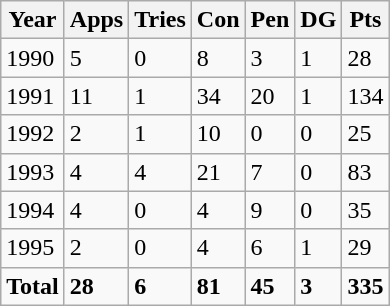<table class="wikitable">
<tr>
<th>Year</th>
<th>Apps</th>
<th>Tries</th>
<th>Con</th>
<th>Pen</th>
<th>DG</th>
<th>Pts</th>
</tr>
<tr>
<td>1990</td>
<td>5</td>
<td>0</td>
<td>8</td>
<td>3</td>
<td>1</td>
<td>28</td>
</tr>
<tr>
<td>1991</td>
<td>11</td>
<td>1</td>
<td>34</td>
<td>20</td>
<td>1</td>
<td>134</td>
</tr>
<tr>
<td>1992</td>
<td>2</td>
<td>1</td>
<td>10</td>
<td>0</td>
<td>0</td>
<td>25</td>
</tr>
<tr>
<td>1993</td>
<td>4</td>
<td>4</td>
<td>21</td>
<td>7</td>
<td>0</td>
<td>83</td>
</tr>
<tr>
<td>1994</td>
<td>4</td>
<td>0</td>
<td>4</td>
<td>9</td>
<td>0</td>
<td>35</td>
</tr>
<tr>
<td>1995</td>
<td>2</td>
<td>0</td>
<td>4</td>
<td>6</td>
<td>1</td>
<td>29</td>
</tr>
<tr>
<td><strong>Total</strong></td>
<td><strong>28</strong></td>
<td><strong>6</strong></td>
<td><strong>81</strong></td>
<td><strong>45</strong></td>
<td><strong>3</strong></td>
<td><strong>335</strong></td>
</tr>
</table>
